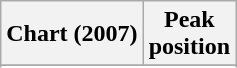<table class="wikitable sortable plainrowheaders" style="text-align:center">
<tr>
<th scope="col">Chart (2007)</th>
<th scope="col">Peak<br> position</th>
</tr>
<tr>
</tr>
<tr>
</tr>
<tr>
</tr>
</table>
